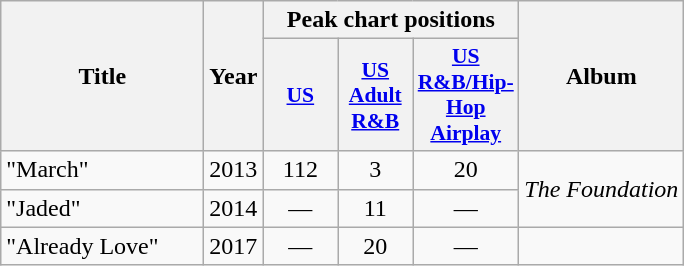<table class="wikitable plainrowheaders" style="text-align:center;">
<tr>
<th scope="col" rowspan="2" style="width:8em;">Title</th>
<th scope="col" rowspan="2">Year</th>
<th scope="col" colspan="3">Peak chart positions</th>
<th scope="col" rowspan="2">Album</th>
</tr>
<tr>
<th scope="col" style="width:3em;font-size:90%;"><a href='#'>US</a><br></th>
<th scope="col" style="width:3em;font-size:90%;"><a href='#'>US Adult R&B</a><br></th>
<th scope="col" style="width:3em;font-size:90%;"><a href='#'>US R&B/Hip-Hop Airplay</a></th>
</tr>
<tr>
<td style="text-align:left;">"March"</td>
<td>2013</td>
<td>112</td>
<td>3</td>
<td>20</td>
<td rowspan="2"><em>The Foundation</em></td>
</tr>
<tr>
<td style="text-align:left;">"Jaded"</td>
<td>2014</td>
<td>—</td>
<td>11</td>
<td>—</td>
</tr>
<tr>
<td style="text-align:left;">"Already Love"</td>
<td>2017</td>
<td>—</td>
<td>20</td>
<td>—</td>
</tr>
</table>
